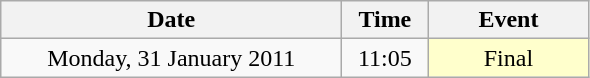<table class = "wikitable" style="text-align:center;">
<tr>
<th width=220>Date</th>
<th width=50>Time</th>
<th width=100>Event</th>
</tr>
<tr>
<td>Monday, 31 January 2011</td>
<td>11:05</td>
<td bgcolor=ffffcc>Final</td>
</tr>
</table>
